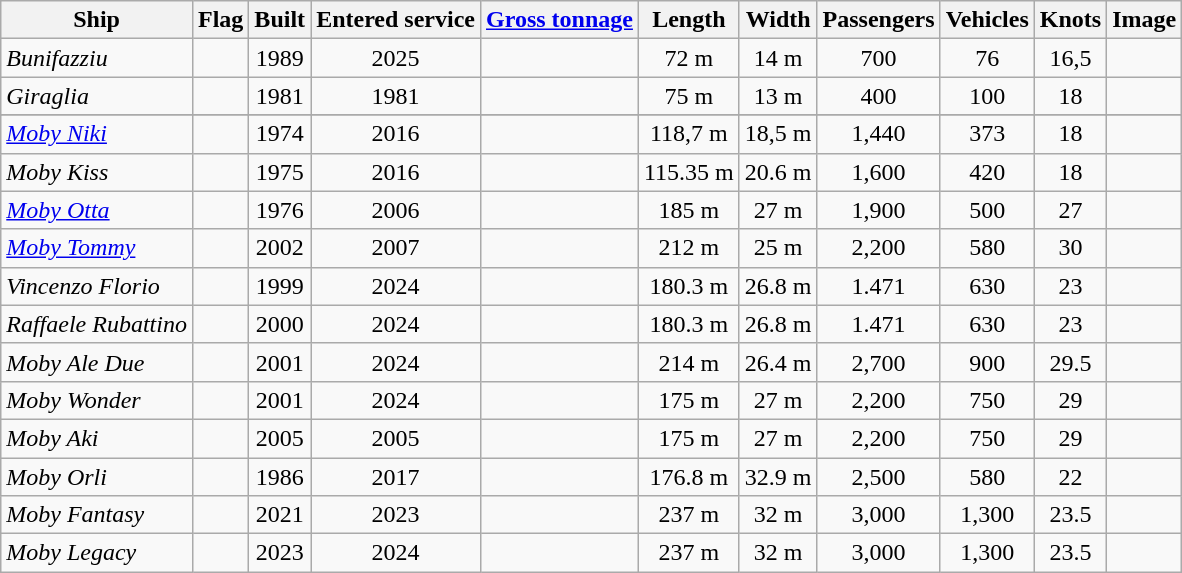<table class="wikitable">
<tr>
<th>Ship</th>
<th>Flag</th>
<th>Built</th>
<th>Entered service</th>
<th><a href='#'>Gross tonnage</a></th>
<th>Length</th>
<th>Width</th>
<th>Passengers</th>
<th>Vehicles</th>
<th>Knots</th>
<th>Image</th>
</tr>
<tr>
<td><em>Bunifazziu</em></td>
<td></td>
<td align="Center">1989</td>
<td align="Center">2025</td>
<td align="Center"></td>
<td align="Center">72 m</td>
<td align="Center">14 m</td>
<td align="Center">700</td>
<td align="Center">76</td>
<td align="Center">16,5</td>
<td></td>
</tr>
<tr>
<td><em>Giraglia</em></td>
<td></td>
<td align="Center">1981</td>
<td align="Center">1981</td>
<td align="Center"></td>
<td align="Center">75 m</td>
<td align="Center">13 m</td>
<td align="Center">400</td>
<td align="Center">100</td>
<td align="Center">18</td>
<td></td>
</tr>
<tr>
</tr>
<tr>
<td><a href='#'><em>Moby Niki</em></a></td>
<td></td>
<td align="Center">1974</td>
<td align="Center">2016</td>
<td align="Center"></td>
<td align="Center">118,7 m</td>
<td align="Center">18,5 m</td>
<td align="Center">1,440</td>
<td align="Center">373</td>
<td align="Center">18</td>
<td></td>
</tr>
<tr>
<td><em>Moby Kiss</em></td>
<td></td>
<td align="Center">1975</td>
<td align="Center">2016</td>
<td align="Center"></td>
<td align="Center">115.35 m</td>
<td align="Center">20.6 m</td>
<td align="Center">1,600</td>
<td align="Center">420</td>
<td align="Center">18</td>
<td></td>
</tr>
<tr>
<td><a href='#'><em>Moby Otta</em></a></td>
<td></td>
<td align="Center">1976</td>
<td align="Center">2006</td>
<td align="Center"></td>
<td align="Center">185 m</td>
<td align="Center">27 m</td>
<td align="Center">1,900</td>
<td align="Center">500</td>
<td align="Center">27</td>
<td></td>
</tr>
<tr>
<td><a href='#'><em>Moby Tommy</em></a></td>
<td></td>
<td align="Center">2002</td>
<td align="Center">2007</td>
<td align="Center"></td>
<td align="Center">212 m</td>
<td align="Center">25 m</td>
<td align="Center">2,200</td>
<td align="Center">580</td>
<td align="Center">30</td>
<td></td>
</tr>
<tr>
<td><em>Vincenzo Florio</em></td>
<td></td>
<td align=center>1999</td>
<td align=center>2024</td>
<td align=center></td>
<td align=center>180.3 m</td>
<td align=center>26.8 m</td>
<td align=center>1.471</td>
<td align=center>630</td>
<td align=center>23</td>
<td></td>
</tr>
<tr>
<td><em>Raffaele Rubattino</em></td>
<td></td>
<td align=center>2000</td>
<td align=center>2024</td>
<td align=center></td>
<td align=center>180.3 m</td>
<td align=center>26.8 m</td>
<td align=center>1.471</td>
<td align=center>630</td>
<td align=center>23</td>
<td></td>
</tr>
<tr>
<td><em>Moby Ale Due</em></td>
<td></td>
<td align="Center">2001</td>
<td align="Center">2024</td>
<td align="Center"></td>
<td align="Center">214 m</td>
<td align="Center">26.4 m</td>
<td align="Center">2,700</td>
<td align="Center">900</td>
<td align="Center">29.5</td>
<td></td>
</tr>
<tr>
<td><em>Moby Wonder</em></td>
<td></td>
<td align="Center">2001</td>
<td align="Center">2024</td>
<td align="Center"></td>
<td align="Center">175 m</td>
<td align="Center">27 m</td>
<td align="Center">2,200</td>
<td align="Center">750</td>
<td align="Center">29</td>
<td></td>
</tr>
<tr>
<td><em>Moby Aki</em></td>
<td></td>
<td align="Center">2005</td>
<td align="Center">2005</td>
<td align="Center"></td>
<td align="Center">175 m</td>
<td align="Center">27 m</td>
<td align="Center">2,200</td>
<td align="Center">750</td>
<td align="Center">29</td>
<td></td>
</tr>
<tr>
<td><em>Moby Orli</em></td>
<td></td>
<td align="Center">1986</td>
<td align="Center">2017</td>
<td align="Center"></td>
<td align="Center">176.8 m</td>
<td align="Center">32.9 m</td>
<td align="Center">2,500</td>
<td align="Center">580</td>
<td align="Center">22</td>
<td></td>
</tr>
<tr>
<td><em>Moby Fantasy</em></td>
<td></td>
<td align="Center">2021</td>
<td align="Center">2023</td>
<td align="Center"></td>
<td align="Center">237 m</td>
<td align="Center">32 m</td>
<td align="Center">3,000</td>
<td align="Center">1,300</td>
<td align="Center">23.5</td>
<td></td>
</tr>
<tr>
<td><em>Moby Legacy</em></td>
<td></td>
<td align="Center">2023</td>
<td align="Center">2024</td>
<td align="Center"></td>
<td align="Center">237 m</td>
<td align="Center">32 m</td>
<td align="Center">3,000</td>
<td align="Center">1,300</td>
<td align="Center">23.5</td>
<td></td>
</tr>
</table>
